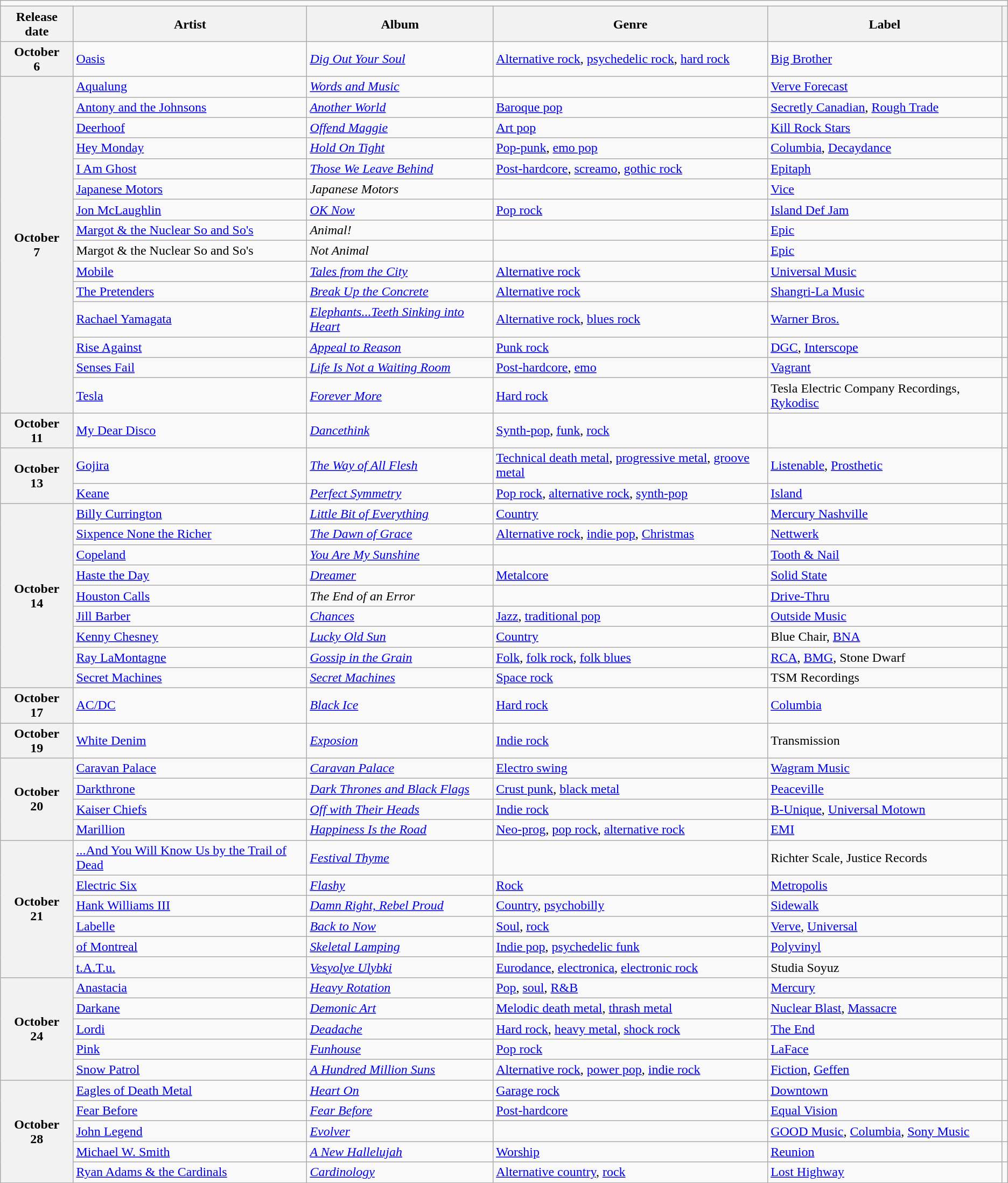<table class="wikitable plainrowheaders">
<tr>
<td colspan="6" style="text-align:center;"></td>
</tr>
<tr>
<th scope="col">Release date</th>
<th scope="col">Artist</th>
<th scope="col">Album</th>
<th scope="col">Genre</th>
<th scope="col">Label</th>
<th scope="col"></th>
</tr>
<tr>
<th scope="row" style="text-align:center;">October<br>6</th>
<td><a href='#'>Oasis</a></td>
<td><em><a href='#'>Dig Out Your Soul</a></em></td>
<td><a href='#'>Alternative rock</a>, <a href='#'>psychedelic rock</a>, <a href='#'>hard rock</a></td>
<td><a href='#'>Big Brother</a></td>
<td></td>
</tr>
<tr>
<th scope="row" rowspan="15" style="text-align:center;">October<br>7</th>
<td><a href='#'>Aqualung</a></td>
<td><em><a href='#'>Words and Music</a></em></td>
<td></td>
<td><a href='#'>Verve Forecast</a></td>
<td></td>
</tr>
<tr>
<td><a href='#'>Antony and the Johnsons</a></td>
<td><em><a href='#'>Another World</a></em></td>
<td><a href='#'>Baroque pop</a></td>
<td><a href='#'>Secretly Canadian</a>, <a href='#'>Rough Trade</a></td>
<td></td>
</tr>
<tr>
<td><a href='#'>Deerhoof</a></td>
<td><em><a href='#'>Offend Maggie</a></em></td>
<td><a href='#'>Art pop</a></td>
<td><a href='#'>Kill Rock Stars</a></td>
<td></td>
</tr>
<tr>
<td><a href='#'>Hey Monday</a></td>
<td><em><a href='#'>Hold On Tight</a></em></td>
<td><a href='#'>Pop-punk</a>, <a href='#'>emo pop</a></td>
<td><a href='#'>Columbia</a>, <a href='#'>Decaydance</a></td>
<td></td>
</tr>
<tr>
<td><a href='#'>I Am Ghost</a></td>
<td><em><a href='#'>Those We Leave Behind</a></em></td>
<td><a href='#'>Post-hardcore</a>, <a href='#'>screamo</a>, <a href='#'>gothic rock</a></td>
<td><a href='#'>Epitaph</a></td>
<td></td>
</tr>
<tr>
<td><a href='#'>Japanese Motors</a></td>
<td><em>Japanese Motors</em></td>
<td></td>
<td><a href='#'>Vice</a></td>
<td></td>
</tr>
<tr>
<td><a href='#'>Jon McLaughlin</a></td>
<td><em><a href='#'>OK Now</a></em></td>
<td><a href='#'>Pop rock</a></td>
<td><a href='#'>Island Def Jam</a></td>
<td></td>
</tr>
<tr>
<td><a href='#'>Margot & the Nuclear So and So's</a></td>
<td><em>Animal!</em></td>
<td></td>
<td><a href='#'>Epic</a></td>
<td></td>
</tr>
<tr>
<td>Margot & the Nuclear So and So's</td>
<td><em>Not Animal</em></td>
<td></td>
<td><a href='#'>Epic</a></td>
<td></td>
</tr>
<tr>
<td><a href='#'>Mobile</a></td>
<td><em><a href='#'>Tales from the City</a></em></td>
<td><a href='#'>Alternative rock</a></td>
<td><a href='#'>Universal Music</a></td>
<td></td>
</tr>
<tr>
<td><a href='#'>The Pretenders</a></td>
<td><em><a href='#'>Break Up the Concrete</a></em></td>
<td><a href='#'>Alternative rock</a></td>
<td><a href='#'>Shangri-La Music</a></td>
<td></td>
</tr>
<tr>
<td><a href='#'>Rachael Yamagata</a></td>
<td><em><a href='#'>Elephants...Teeth Sinking into Heart</a></em></td>
<td><a href='#'>Alternative rock</a>, <a href='#'>blues rock</a></td>
<td><a href='#'>Warner Bros.</a></td>
<td></td>
</tr>
<tr>
<td><a href='#'>Rise Against</a></td>
<td><em><a href='#'>Appeal to Reason</a></em></td>
<td><a href='#'>Punk rock</a></td>
<td><a href='#'>DGC</a>, <a href='#'>Interscope</a></td>
<td></td>
</tr>
<tr>
<td><a href='#'>Senses Fail</a></td>
<td><em><a href='#'>Life Is Not a Waiting Room</a></em></td>
<td><a href='#'>Post-hardcore</a>, <a href='#'>emo</a></td>
<td><a href='#'>Vagrant</a></td>
<td></td>
</tr>
<tr>
<td><a href='#'>Tesla</a></td>
<td><em><a href='#'>Forever More</a></em></td>
<td><a href='#'>Hard rock</a></td>
<td>Tesla Electric Company Recordings, <a href='#'>Rykodisc</a></td>
<td></td>
</tr>
<tr>
<th scope="row" style="text-align:center;">October<br>11</th>
<td><a href='#'>My Dear Disco</a></td>
<td><em><a href='#'>Dancethink</a></em></td>
<td><a href='#'>Synth-pop</a>, <a href='#'>funk</a>, <a href='#'>rock</a></td>
<td></td>
<td></td>
</tr>
<tr>
<th scope="row" rowspan="2" style="text-align:center;">October<br>13</th>
<td><a href='#'>Gojira</a></td>
<td><em><a href='#'>The Way of All Flesh</a></em></td>
<td><a href='#'>Technical death metal</a>, <a href='#'>progressive metal</a>, <a href='#'>groove metal</a></td>
<td><a href='#'>Listenable</a>, <a href='#'>Prosthetic</a></td>
<td></td>
</tr>
<tr>
<td><a href='#'>Keane</a></td>
<td><em><a href='#'>Perfect Symmetry</a></em></td>
<td><a href='#'>Pop rock</a>, <a href='#'>alternative rock</a>, <a href='#'>synth-pop</a></td>
<td><a href='#'>Island</a></td>
<td></td>
</tr>
<tr>
<th scope="row" rowspan="9" style="text-align:center;">October<br>14</th>
<td><a href='#'>Billy Currington</a></td>
<td><em><a href='#'>Little Bit of Everything</a></em></td>
<td><a href='#'>Country</a></td>
<td><a href='#'>Mercury Nashville</a></td>
<td></td>
</tr>
<tr>
<td><a href='#'>Sixpence None the Richer</a></td>
<td><em><a href='#'>The Dawn of Grace</a></em></td>
<td><a href='#'>Alternative rock</a>, <a href='#'>indie pop</a>, <a href='#'>Christmas</a></td>
<td><a href='#'>Nettwerk</a></td>
<td></td>
</tr>
<tr>
<td><a href='#'>Copeland</a></td>
<td><em><a href='#'>You Are My Sunshine</a></em></td>
<td></td>
<td><a href='#'>Tooth & Nail</a></td>
<td></td>
</tr>
<tr>
<td><a href='#'>Haste the Day</a></td>
<td><em><a href='#'>Dreamer</a></em></td>
<td><a href='#'>Metalcore</a></td>
<td><a href='#'>Solid State</a></td>
<td></td>
</tr>
<tr>
<td><a href='#'>Houston Calls</a></td>
<td><em>The End of an Error</em></td>
<td></td>
<td><a href='#'>Drive-Thru</a></td>
<td></td>
</tr>
<tr>
<td><a href='#'>Jill Barber</a></td>
<td><em><a href='#'>Chances</a></em></td>
<td><a href='#'>Jazz</a>, <a href='#'>traditional pop</a></td>
<td><a href='#'>Outside Music</a></td>
<td></td>
</tr>
<tr>
<td><a href='#'>Kenny Chesney</a></td>
<td><em><a href='#'>Lucky Old Sun</a></em></td>
<td><a href='#'>Country</a></td>
<td>Blue Chair, <a href='#'>BNA</a></td>
<td></td>
</tr>
<tr>
<td><a href='#'>Ray LaMontagne</a></td>
<td><em><a href='#'>Gossip in the Grain</a></em></td>
<td><a href='#'>Folk</a>, <a href='#'>folk rock</a>, <a href='#'>folk blues</a></td>
<td><a href='#'>RCA</a>, <a href='#'>BMG</a>, Stone Dwarf</td>
<td></td>
</tr>
<tr>
<td><a href='#'>Secret Machines</a></td>
<td><em><a href='#'>Secret Machines</a></em></td>
<td><a href='#'>Space rock</a></td>
<td>TSM Recordings</td>
<td></td>
</tr>
<tr>
<th scope="row" style="text-align:center;">October<br>17</th>
<td><a href='#'>AC/DC</a></td>
<td><em><a href='#'>Black Ice</a></em></td>
<td><a href='#'>Hard rock</a></td>
<td><a href='#'>Columbia</a></td>
<td></td>
</tr>
<tr>
<th scope="row" style="text-align:center;">October<br>19</th>
<td><a href='#'>White Denim</a></td>
<td><em><a href='#'>Exposion</a></em></td>
<td><a href='#'>Indie rock</a></td>
<td>Transmission</td>
<td></td>
</tr>
<tr>
<th scope="row" rowspan="4" style="text-align:center;">October<br>20</th>
<td><a href='#'>Caravan Palace</a></td>
<td><em><a href='#'>Caravan Palace</a></em></td>
<td><a href='#'>Electro swing</a></td>
<td><a href='#'>Wagram Music</a></td>
<td></td>
</tr>
<tr>
<td><a href='#'>Darkthrone</a></td>
<td><em><a href='#'>Dark Thrones and Black Flags</a></em></td>
<td><a href='#'>Crust punk</a>, <a href='#'>black metal</a></td>
<td><a href='#'>Peaceville</a></td>
<td></td>
</tr>
<tr>
<td><a href='#'>Kaiser Chiefs</a></td>
<td><em><a href='#'>Off with Their Heads</a></em></td>
<td><a href='#'>Indie rock</a></td>
<td><a href='#'>B-Unique</a>, <a href='#'>Universal Motown</a></td>
<td></td>
</tr>
<tr>
<td><a href='#'>Marillion</a></td>
<td><em><a href='#'>Happiness Is the Road</a></em></td>
<td><a href='#'>Neo-prog</a>, <a href='#'>pop rock</a>, <a href='#'>alternative rock</a></td>
<td><a href='#'>EMI</a></td>
<td></td>
</tr>
<tr>
<th scope="row" rowspan="6" style="text-align:center;">October<br>21</th>
<td><a href='#'>...And You Will Know Us by the Trail of Dead</a></td>
<td><em><a href='#'>Festival Thyme</a></em></td>
<td></td>
<td>Richter Scale, Justice Records</td>
<td></td>
</tr>
<tr>
<td><a href='#'>Electric Six</a></td>
<td><em><a href='#'>Flashy</a></em></td>
<td><a href='#'>Rock</a></td>
<td><a href='#'>Metropolis</a></td>
<td></td>
</tr>
<tr>
<td><a href='#'>Hank Williams III</a></td>
<td><em><a href='#'>Damn Right, Rebel Proud</a></em></td>
<td><a href='#'>Country</a>, <a href='#'>psychobilly</a></td>
<td><a href='#'>Sidewalk</a></td>
<td></td>
</tr>
<tr>
<td><a href='#'>Labelle</a></td>
<td><em><a href='#'>Back to Now</a></em></td>
<td><a href='#'>Soul</a>, <a href='#'>rock</a></td>
<td><a href='#'>Verve</a>, <a href='#'>Universal</a></td>
<td></td>
</tr>
<tr>
<td><a href='#'>of Montreal</a></td>
<td><em><a href='#'>Skeletal Lamping</a></em></td>
<td><a href='#'>Indie pop</a>, <a href='#'>psychedelic funk</a></td>
<td><a href='#'>Polyvinyl</a></td>
<td></td>
</tr>
<tr>
<td><a href='#'>t.A.T.u.</a></td>
<td><em><a href='#'>Vesyolye Ulybki</a></em></td>
<td><a href='#'>Eurodance</a>, <a href='#'>electronica</a>, <a href='#'>electronic rock</a></td>
<td>Studia Soyuz</td>
<td></td>
</tr>
<tr>
<th scope="row" rowspan="5" style="text-align:center;">October<br>24</th>
<td><a href='#'>Anastacia</a></td>
<td><em><a href='#'>Heavy Rotation</a></em></td>
<td><a href='#'>Pop</a>, <a href='#'>soul</a>, <a href='#'>R&B</a></td>
<td><a href='#'>Mercury</a></td>
<td></td>
</tr>
<tr>
<td><a href='#'>Darkane</a></td>
<td><em><a href='#'>Demonic Art</a></em></td>
<td><a href='#'>Melodic death metal</a>, <a href='#'>thrash metal</a></td>
<td><a href='#'>Nuclear Blast</a>, <a href='#'>Massacre</a></td>
<td></td>
</tr>
<tr>
<td><a href='#'>Lordi</a></td>
<td><em><a href='#'>Deadache</a></em></td>
<td><a href='#'>Hard rock</a>, <a href='#'>heavy metal</a>, <a href='#'>shock rock</a></td>
<td><a href='#'>The End</a></td>
<td></td>
</tr>
<tr>
<td><a href='#'>Pink</a></td>
<td><em><a href='#'>Funhouse</a></em></td>
<td><a href='#'>Pop rock</a></td>
<td><a href='#'>LaFace</a></td>
<td></td>
</tr>
<tr>
<td><a href='#'>Snow Patrol</a></td>
<td><em><a href='#'>A Hundred Million Suns</a></em></td>
<td><a href='#'>Alternative rock</a>, <a href='#'>power pop</a>, <a href='#'>indie rock</a></td>
<td><a href='#'>Fiction</a>, <a href='#'>Geffen</a></td>
<td></td>
</tr>
<tr>
<th scope="row" rowspan="5" style="text-align:center;">October<br>28</th>
<td><a href='#'>Eagles of Death Metal</a></td>
<td><em><a href='#'>Heart On</a></em></td>
<td><a href='#'>Garage rock</a></td>
<td><a href='#'>Downtown</a></td>
<td></td>
</tr>
<tr>
<td><a href='#'>Fear Before</a></td>
<td><em><a href='#'>Fear Before</a></em></td>
<td><a href='#'>Post-hardcore</a></td>
<td><a href='#'>Equal Vision</a></td>
<td></td>
</tr>
<tr>
<td><a href='#'>John Legend</a></td>
<td><em><a href='#'>Evolver</a></em></td>
<td></td>
<td><a href='#'>GOOD Music</a>, <a href='#'>Columbia</a>, <a href='#'>Sony Music</a></td>
<td></td>
</tr>
<tr>
<td><a href='#'>Michael W. Smith</a></td>
<td><em><a href='#'>A New Hallelujah</a></em></td>
<td><a href='#'>Worship</a></td>
<td><a href='#'>Reunion</a></td>
<td></td>
</tr>
<tr>
<td><a href='#'>Ryan Adams & the Cardinals</a></td>
<td><em><a href='#'>Cardinology</a></em></td>
<td><a href='#'>Alternative country</a>, <a href='#'>rock</a></td>
<td><a href='#'>Lost Highway</a></td>
<td></td>
</tr>
</table>
